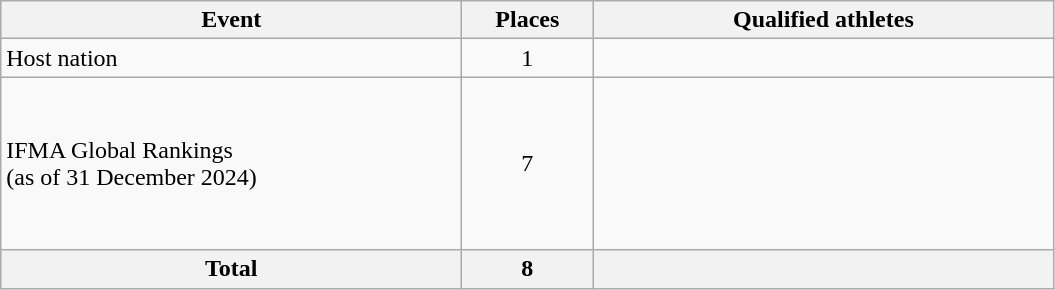<table class="wikitable">
<tr>
<th width=300>Event</th>
<th width=80>Places</th>
<th width=300>Qualified athletes</th>
</tr>
<tr>
<td>Host nation</td>
<td align="center">1</td>
<td></td>
</tr>
<tr>
<td>IFMA Global Rankings<br>(as of 31 December 2024)</td>
<td align="center">7</td>
<td><br><br><br><br><br><br></td>
</tr>
<tr>
<th>Total</th>
<th>8</th>
<th></th>
</tr>
</table>
